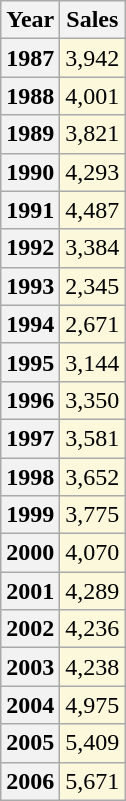<table class="wikitable" style="text-align: right; display:inline-table">
<tr>
<th>Year</th>
<th>Sales</th>
</tr>
<tr>
<th>1987</th>
<td style="background:#fbf8db; align:right;">3,942</td>
</tr>
<tr>
<th>1988</th>
<td style="background:#fbf8db; align:right;">4,001</td>
</tr>
<tr>
<th>1989</th>
<td style="background:#fbf8db; align:right;">3,821</td>
</tr>
<tr>
<th>1990</th>
<td style="background:#fbf8db; align:right;">4,293</td>
</tr>
<tr>
<th>1991</th>
<td style="background:#fbf8db; align:right;">4,487</td>
</tr>
<tr>
<th>1992</th>
<td style="background:#fbf8db; align:right;">3,384</td>
</tr>
<tr>
<th>1993</th>
<td style="background:#fbf8db; align:right;">2,345</td>
</tr>
<tr>
<th>1994</th>
<td style="background:#fbf8db; align:right;">2,671</td>
</tr>
<tr>
<th>1995</th>
<td style="background:#fbf8db; align:right;">3,144</td>
</tr>
<tr>
<th>1996</th>
<td style="background:#fbf8db; align:right;">3,350</td>
</tr>
<tr>
<th>1997</th>
<td style="background:#fbf8db; align:right;">3,581</td>
</tr>
<tr>
<th>1998</th>
<td style="background:#fbf8db; align:right;">3,652</td>
</tr>
<tr>
<th>1999</th>
<td style="background:#fbf8db; align:right;">3,775</td>
</tr>
<tr>
<th>2000</th>
<td style="background:#fbf8db; align:right;">4,070</td>
</tr>
<tr>
<th>2001</th>
<td style="background:#fbf8db; align:right;">4,289</td>
</tr>
<tr>
<th>2002</th>
<td style="background:#fbf8db; align:right;">4,236</td>
</tr>
<tr>
<th>2003</th>
<td style="background:#fbf8db; align:right;">4,238</td>
</tr>
<tr>
<th>2004</th>
<td style="background:#fbf8db; align:right;">4,975</td>
</tr>
<tr>
<th>2005</th>
<td style="background:#fbf8db; align:right;">5,409</td>
</tr>
<tr>
<th>2006</th>
<td style="background:#fbf8db; align:right;">5,671</td>
</tr>
</table>
